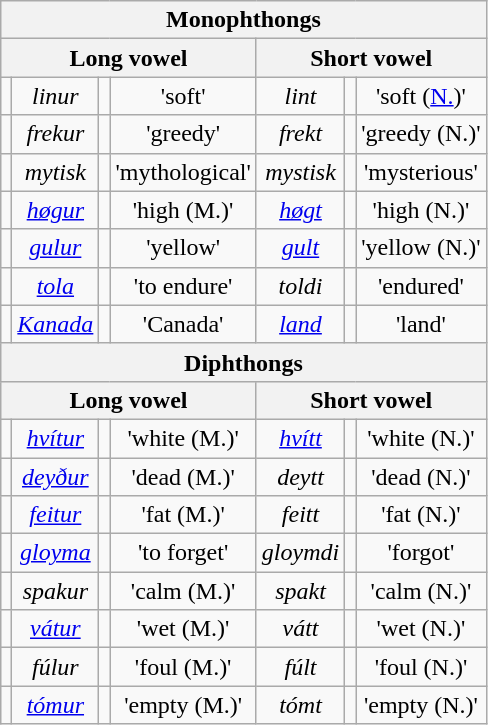<table class="wikitable" style=text-align:center>
<tr>
<th colspan=7>Monophthongs</th>
</tr>
<tr>
<th colspan="4">Long vowel</th>
<th colspan="3">Short vowel</th>
</tr>
<tr style="text-align:center;">
<td></td>
<td><em>linur</em></td>
<td></td>
<td>'soft'</td>
<td><em>lint</em></td>
<td></td>
<td>'soft (<a href='#'>N.</a>)'</td>
</tr>
<tr style="text-align:center;">
<td></td>
<td><em>frekur</em></td>
<td></td>
<td>'greedy'</td>
<td><em>frekt</em></td>
<td></td>
<td>'greedy (N.)'</td>
</tr>
<tr style="text-align:center;">
<td></td>
<td><em>mytisk</em></td>
<td></td>
<td>'mythological'</td>
<td><em>mystisk</em></td>
<td></td>
<td>'mysterious'</td>
</tr>
<tr style="text-align:center;">
<td></td>
<td><em><a href='#'>høgur</a></em></td>
<td></td>
<td>'high (M.)'</td>
<td><em><a href='#'>høgt</a></em></td>
<td></td>
<td>'high (N.)'</td>
</tr>
<tr style="text-align:center;">
<td></td>
<td><em><a href='#'>gulur</a></em></td>
<td></td>
<td>'yellow'</td>
<td><em><a href='#'>gult</a></em></td>
<td></td>
<td>'yellow (N.)'</td>
</tr>
<tr style="text-align:center;">
<td></td>
<td><em><a href='#'>tola</a></em></td>
<td></td>
<td>'to endure'</td>
<td><em>toldi</em></td>
<td></td>
<td>'endured'</td>
</tr>
<tr style="text-align:center;">
<td></td>
<td><em><a href='#'>Kanada</a></em></td>
<td></td>
<td>'Canada'</td>
<td><em><a href='#'>land</a></em></td>
<td></td>
<td>'land'</td>
</tr>
<tr style="text-align:center;">
<th colspan=7>Diphthongs</th>
</tr>
<tr>
<th colspan="4">Long vowel</th>
<th colspan="3">Short vowel</th>
</tr>
<tr style="text-align:center;">
<td></td>
<td><em><a href='#'>hvítur</a></em></td>
<td></td>
<td>'white (M.)'</td>
<td><em><a href='#'>hvítt</a></em></td>
<td></td>
<td>'white (N.)'</td>
</tr>
<tr style="text-align:center; white-space:nowrap;">
<td></td>
<td><em><a href='#'>deyður</a></em></td>
<td></td>
<td>'dead (M.)'</td>
<td><em>deytt</em></td>
<td></td>
<td>'dead (N.)'</td>
</tr>
<tr style="text-align:center; white-space:nowrap;">
<td></td>
<td><em><a href='#'>feitur</a></em></td>
<td></td>
<td>'fat (M.)'</td>
<td><em>feitt</em></td>
<td></td>
<td>'fat (N.)'</td>
</tr>
<tr style="text-align:center; white-space:nowrap;">
<td></td>
<td><em><a href='#'>gloyma</a></em></td>
<td></td>
<td>'to forget'</td>
<td><em>gloymdi</em></td>
<td></td>
<td>'forgot'</td>
</tr>
<tr style="text-align:center;">
<td></td>
<td><em>spakur</em></td>
<td></td>
<td>'calm (M.)'</td>
<td><em>spakt</em></td>
<td></td>
<td>'calm (N.)'</td>
</tr>
<tr style="text-align:center; white-space:nowrap;">
<td></td>
<td><em><a href='#'>vátur</a></em></td>
<td></td>
<td>'wet (M.)'</td>
<td><em>vátt</em></td>
<td></td>
<td>'wet (N.)'</td>
</tr>
<tr style="text-align:center; white-space:nowrap;">
<td></td>
<td><em>fúlur</em></td>
<td></td>
<td>'foul (M.)'</td>
<td><em>fúlt</em></td>
<td></td>
<td>'foul (N.)'</td>
</tr>
<tr style="text-align:center; white-space:nowrap;">
<td></td>
<td><em><a href='#'>tómur</a></em></td>
<td></td>
<td>'empty (M.)'</td>
<td><em>tómt</em></td>
<td></td>
<td>'empty (N.)'</td>
</tr>
</table>
